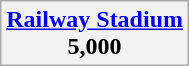<table class="wikitable" style="text-align:center">
<tr>
<th rowspan=4><a href='#'>Railway Stadium</a><br>5,000</th>
</tr>
</table>
